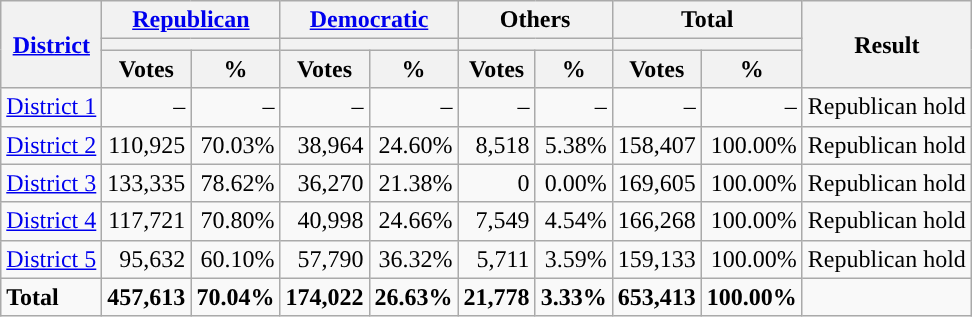<table class="wikitable plainrowheaders sortable" style="font-size:100%; text-align:right;">
<tr>
<th scope=col rowspan=3><a href='#'>District</a></th>
<th scope=col colspan=2><a href='#'>Republican</a></th>
<th scope=col colspan=2><a href='#'>Democratic</a></th>
<th scope=col colspan=2>Others</th>
<th scope=col colspan=2>Total</th>
<th scope=col rowspan=3>Result</th>
</tr>
<tr>
<th scope=col colspan=2 style="background:"></th>
<th scope=col colspan=2 style="background:"></th>
<th scope=col colspan=2></th>
<th scope=col colspan=2></th>
</tr>
<tr>
<th scope=col data-sort-type="number">Votes</th>
<th scope=col data-sort-type="number">%</th>
<th scope=col data-sort-type="number">Votes</th>
<th scope=col data-sort-type="number">%</th>
<th scope=col data-sort-type="number">Votes</th>
<th scope=col data-sort-type="number">%</th>
<th scope=col data-sort-type="number">Votes</th>
<th scope=col data-sort-type="number">%</th>
</tr>
<tr>
<td align=left><a href='#'>District 1</a></td>
<td>–</td>
<td>–</td>
<td>–</td>
<td>–</td>
<td>–</td>
<td>–</td>
<td>–</td>
<td>–</td>
<td align=left>Republican hold</td>
</tr>
<tr>
<td align=left><a href='#'>District 2</a></td>
<td>110,925</td>
<td>70.03%</td>
<td>38,964</td>
<td>24.60%</td>
<td>8,518</td>
<td>5.38%</td>
<td>158,407</td>
<td>100.00%</td>
<td align=left>Republican hold</td>
</tr>
<tr>
<td align=left><a href='#'>District 3</a></td>
<td>133,335</td>
<td>78.62%</td>
<td>36,270</td>
<td>21.38%</td>
<td>0</td>
<td>0.00%</td>
<td>169,605</td>
<td>100.00%</td>
<td align=left>Republican hold</td>
</tr>
<tr>
<td align=left><a href='#'>District 4</a></td>
<td>117,721</td>
<td>70.80%</td>
<td>40,998</td>
<td>24.66%</td>
<td>7,549</td>
<td>4.54%</td>
<td>166,268</td>
<td>100.00%</td>
<td align=left>Republican hold</td>
</tr>
<tr>
<td align=left><a href='#'>District 5</a></td>
<td>95,632</td>
<td>60.10%</td>
<td>57,790</td>
<td>36.32%</td>
<td>5,711</td>
<td>3.59%</td>
<td>159,133</td>
<td>100.00%</td>
<td align=left>Republican hold</td>
</tr>
<tr class="sortbottom" style="font-weight:bold">
<td align=left>Total</td>
<td>457,613</td>
<td>70.04%</td>
<td>174,022</td>
<td>26.63%</td>
<td>21,778</td>
<td>3.33%</td>
<td>653,413</td>
<td>100.00%</td>
<td></td>
</tr>
</table>
